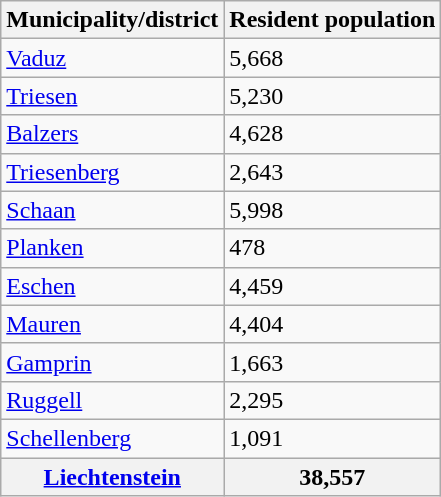<table class="wikitable">
<tr>
<th>Municipality/district</th>
<th>Resident population</th>
</tr>
<tr>
<td><a href='#'>Vaduz</a></td>
<td>5,668</td>
</tr>
<tr>
<td><a href='#'>Triesen</a></td>
<td>5,230</td>
</tr>
<tr>
<td><a href='#'>Balzers</a></td>
<td>4,628</td>
</tr>
<tr>
<td><a href='#'>Triesenberg</a></td>
<td>2,643</td>
</tr>
<tr>
<td><a href='#'>Schaan</a></td>
<td>5,998</td>
</tr>
<tr>
<td><a href='#'>Planken</a></td>
<td>478</td>
</tr>
<tr>
<td><a href='#'>Eschen</a></td>
<td>4,459</td>
</tr>
<tr>
<td><a href='#'>Mauren</a></td>
<td>4,404</td>
</tr>
<tr>
<td><a href='#'>Gamprin</a></td>
<td>1,663</td>
</tr>
<tr>
<td><a href='#'>Ruggell</a></td>
<td>2,295</td>
</tr>
<tr>
<td><a href='#'>Schellenberg</a></td>
<td>1,091</td>
</tr>
<tr>
<th><a href='#'>Liechtenstein</a></th>
<th>38,557</th>
</tr>
</table>
